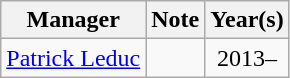<table class="wikitable" style="text-align: center;">
<tr>
<th>Manager</th>
<th>Note</th>
<th>Year(s)</th>
</tr>
<tr>
<td style="text-align: left;"> <a href='#'>Patrick Leduc</a></td>
<td></td>
<td>2013–</td>
</tr>
</table>
